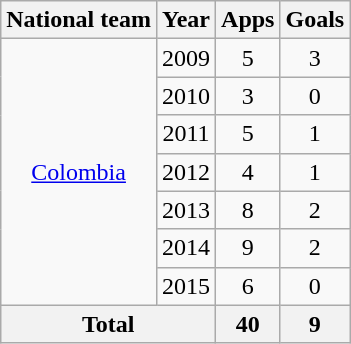<table class="wikitable" style="text-align:center">
<tr>
<th>National team</th>
<th>Year</th>
<th>Apps</th>
<th>Goals</th>
</tr>
<tr>
<td rowspan="7"><a href='#'>Colombia</a></td>
<td>2009</td>
<td>5</td>
<td>3</td>
</tr>
<tr>
<td>2010</td>
<td>3</td>
<td>0</td>
</tr>
<tr>
<td>2011</td>
<td>5</td>
<td>1</td>
</tr>
<tr>
<td>2012</td>
<td>4</td>
<td>1</td>
</tr>
<tr>
<td>2013</td>
<td>8</td>
<td>2</td>
</tr>
<tr>
<td>2014</td>
<td>9</td>
<td>2</td>
</tr>
<tr>
<td>2015</td>
<td>6</td>
<td>0</td>
</tr>
<tr>
<th colspan="2">Total</th>
<th>40</th>
<th>9</th>
</tr>
</table>
